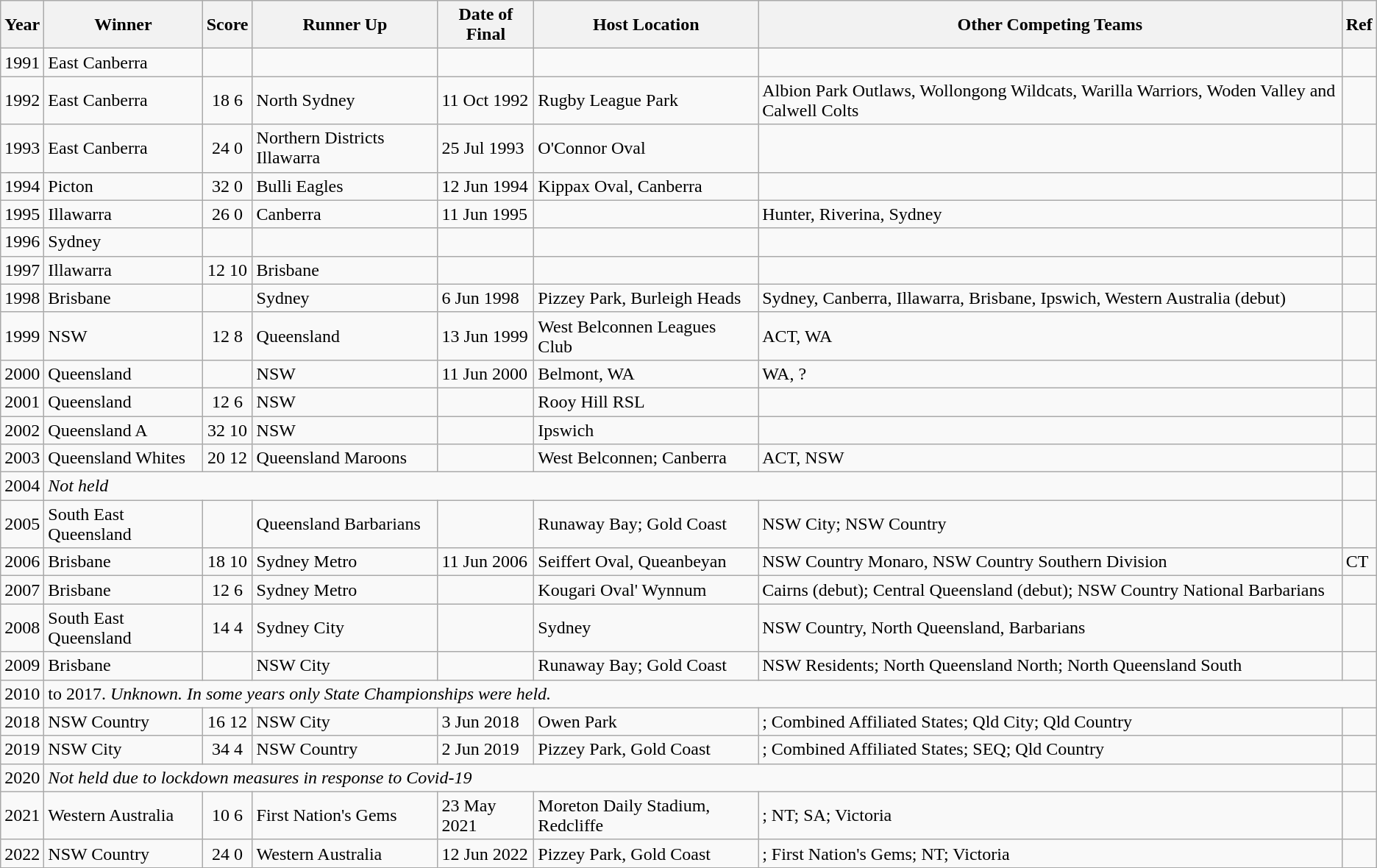<table class="wikitable sortable" style="text-align:left;">
<tr>
<th>Year</th>
<th>Winner</th>
<th>Score</th>
<th>Runner Up</th>
<th>Date of Final</th>
<th>Host Location</th>
<th>Other Competing Teams</th>
<th>Ref</th>
</tr>
<tr>
<td>1991</td>
<td> East Canberra</td>
<td align=center></td>
<td></td>
<td></td>
<td></td>
<td></td>
<td></td>
</tr>
<tr>
<td>1992</td>
<td> East Canberra</td>
<td align=center>18  6</td>
<td>North Sydney</td>
<td>11 Oct 1992</td>
<td>Rugby League Park</td>
<td>Albion Park Outlaws, Wollongong Wildcats, Warilla Warriors, Woden Valley and Calwell Colts</td>
<td></td>
</tr>
<tr>
<td>1993</td>
<td> East Canberra</td>
<td align=center>24  0</td>
<td>Northern Districts Illawarra</td>
<td>25 Jul 1993</td>
<td>O'Connor Oval</td>
<td></td>
<td></td>
</tr>
<tr>
<td>1994</td>
<td> Picton</td>
<td align=center>32  0</td>
<td>Bulli Eagles</td>
<td>12 Jun 1994</td>
<td>Kippax Oval, Canberra</td>
<td></td>
<td></td>
</tr>
<tr>
<td>1995</td>
<td> Illawarra</td>
<td align=center>26  0</td>
<td>Canberra</td>
<td>11 Jun 1995</td>
<td></td>
<td>Hunter, Riverina, Sydney</td>
<td></td>
</tr>
<tr>
<td>1996</td>
<td> Sydney</td>
<td align=center></td>
<td></td>
<td></td>
<td></td>
<td></td>
<td></td>
</tr>
<tr>
<td>1997</td>
<td> Illawarra</td>
<td align=center>12  10</td>
<td>Brisbane</td>
<td></td>
<td></td>
<td></td>
<td></td>
</tr>
<tr>
<td>1998</td>
<td>Brisbane</td>
<td align=center></td>
<td>Sydney</td>
<td>6 Jun 1998</td>
<td>Pizzey Park, Burleigh Heads</td>
<td>Sydney, Canberra, Illawarra, Brisbane, Ipswich, Western Australia (debut)</td>
<td></td>
</tr>
<tr>
<td>1999</td>
<td> NSW</td>
<td align=center>12  8</td>
<td>Queensland</td>
<td>13 Jun 1999</td>
<td>West Belconnen Leagues Club</td>
<td>ACT, WA</td>
<td></td>
</tr>
<tr>
<td>2000</td>
<td> Queensland</td>
<td align=center></td>
<td>NSW</td>
<td>11 Jun 2000</td>
<td>Belmont, WA</td>
<td>WA, ?</td>
<td></td>
</tr>
<tr>
<td>2001</td>
<td> Queensland</td>
<td align=center>12  6</td>
<td>NSW</td>
<td></td>
<td>Rooy Hill RSL</td>
<td></td>
<td></td>
</tr>
<tr>
<td>2002</td>
<td> Queensland A</td>
<td align=center>32  10</td>
<td>NSW</td>
<td></td>
<td>Ipswich</td>
<td></td>
<td></td>
</tr>
<tr>
<td>2003</td>
<td> Queensland Whites</td>
<td align=center>20  12</td>
<td>Queensland Maroons</td>
<td></td>
<td>West Belconnen; Canberra</td>
<td>ACT, NSW</td>
<td></td>
</tr>
<tr>
<td>2004</td>
<td colspan= 6><em>Not held</em></td>
<td></td>
</tr>
<tr>
<td>2005</td>
<td> South East Queensland</td>
<td align=center></td>
<td>Queensland Barbarians</td>
<td></td>
<td>Runaway Bay; Gold Coast</td>
<td>NSW City; NSW Country</td>
<td></td>
</tr>
<tr>
<td>2006</td>
<td> Brisbane</td>
<td align=center>18  10</td>
<td>Sydney Metro</td>
<td>11 Jun 2006</td>
<td>Seiffert Oval, Queanbeyan</td>
<td>NSW Country Monaro, NSW Country Southern Division</td>
<td>CT</td>
</tr>
<tr>
<td>2007</td>
<td> Brisbane</td>
<td align=center>12  6</td>
<td>Sydney Metro</td>
<td></td>
<td>Kougari Oval' Wynnum</td>
<td>Cairns (debut); Central Queensland (debut); NSW Country National Barbarians</td>
<td></td>
</tr>
<tr>
<td>2008</td>
<td> South East Queensland</td>
<td align=center>14  4</td>
<td>Sydney City</td>
<td></td>
<td>Sydney</td>
<td>NSW Country, North Queensland, Barbarians</td>
<td></td>
</tr>
<tr>
<td>2009</td>
<td> Brisbane</td>
<td align=center></td>
<td>NSW City</td>
<td></td>
<td>Runaway Bay; Gold Coast</td>
<td>NSW Residents; North Queensland North; North Queensland South</td>
<td></td>
</tr>
<tr>
<td>2010</td>
<td colspan=7>to 2017. <em>Unknown. In some years only State Championships were held.</em></td>
</tr>
<tr>
<td>2018</td>
<td> NSW Country</td>
<td align=center>16  12</td>
<td>NSW City</td>
<td>3 Jun 2018</td>
<td>Owen Park</td>
<td>; Combined Affiliated States; Qld City; Qld Country</td>
<td></td>
</tr>
<tr>
<td>2019</td>
<td> NSW City</td>
<td align=center>34  4</td>
<td>NSW Country</td>
<td>2 Jun 2019</td>
<td>Pizzey Park, Gold Coast</td>
<td>; Combined Affiliated States; SEQ; Qld Country</td>
<td></td>
</tr>
<tr>
<td>2020</td>
<td colspan=6><em>Not held due to lockdown measures in response to Covid-19</em></td>
<td></td>
</tr>
<tr>
<td>2021</td>
<td> Western Australia</td>
<td align=center>10  6</td>
<td>First Nation's Gems</td>
<td>23 May 2021</td>
<td>Moreton Daily Stadium, Redcliffe</td>
<td>; NT; SA; Victoria</td>
<td></td>
</tr>
<tr>
<td>2022</td>
<td> NSW Country</td>
<td align=center>24  0</td>
<td>Western Australia</td>
<td>12 Jun 2022</td>
<td>Pizzey Park, Gold Coast</td>
<td>; First Nation's Gems; NT; Victoria</td>
<td></td>
</tr>
</table>
